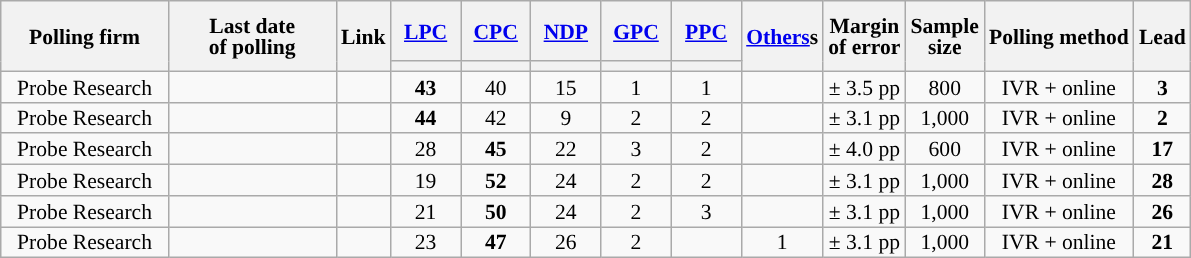<table class="wikitable sortable mw-datatable" style="text-align:center;font-size:90%;line-height:14px;">
<tr style="height:40px;">
<th style="width:105px;" rowspan="2">Polling firm</th>
<th style="width:105px;" rowspan="2">Last date<br>of polling</th>
<th rowspan="2">Link</th>
<th style="width:40px;"><a href='#'>LPC</a></th>
<th style="width:40px;"><a href='#'>CPC</a></th>
<th style="width:40px;"><a href='#'>NDP</a></th>
<th style="width:40px;"><a href='#'>GPC</a></th>
<th style="width:40px;"><a href='#'>PPC</a></th>
<th rowspan="2" style="width:40px"><a href='#'>Others</a>s</th>
<th rowspan="2">Margin<br>of error</th>
<th rowspan="2">Sample<br>size</th>
<th rowspan="2">Polling method</th>
<th rowspan="2">Lead</th>
</tr>
<tr class="sorttop">
<th style="background:"></th>
<th style="background:"></th>
<th style="background:"></th>
<th style="background:"></th>
<th style="background:"></th>
</tr>
<tr>
<td>Probe Research</td>
<td></td>
<td></td>
<td><strong>43</strong></td>
<td>40</td>
<td>15</td>
<td>1</td>
<td>1</td>
<td></td>
<td>± 3.5 pp</td>
<td>800</td>
<td>IVR + online</td>
<td><strong>3</strong></td>
</tr>
<tr>
<td>Probe Research</td>
<td></td>
<td></td>
<td><strong>44</strong></td>
<td>42</td>
<td>9</td>
<td>2</td>
<td>2</td>
<td></td>
<td>± 3.1 pp</td>
<td>1,000</td>
<td>IVR + online</td>
<td><strong>2</strong></td>
</tr>
<tr>
<td>Probe Research</td>
<td></td>
<td></td>
<td>28</td>
<td><strong>45</strong></td>
<td>22</td>
<td>3</td>
<td>2</td>
<td></td>
<td>± 4.0 pp</td>
<td>600</td>
<td>IVR + online</td>
<td><strong>17</strong></td>
</tr>
<tr>
<td>Probe Research</td>
<td></td>
<td></td>
<td>19</td>
<td><strong>52</strong></td>
<td>24</td>
<td>2</td>
<td>2</td>
<td></td>
<td>± 3.1 pp</td>
<td>1,000</td>
<td>IVR + online</td>
<td><strong>28</strong></td>
</tr>
<tr>
<td>Probe Research</td>
<td></td>
<td></td>
<td>21</td>
<td><strong>50</strong></td>
<td>24</td>
<td>2</td>
<td>3</td>
<td></td>
<td>± 3.1 pp</td>
<td>1,000</td>
<td>IVR + online</td>
<td><strong>26</strong></td>
</tr>
<tr>
<td>Probe Research</td>
<td></td>
<td></td>
<td>23</td>
<td><strong>47</strong></td>
<td>26</td>
<td>2</td>
<td></td>
<td>1</td>
<td>± 3.1 pp</td>
<td>1,000</td>
<td>IVR + online</td>
<td><strong>21</strong></td>
</tr>
</table>
